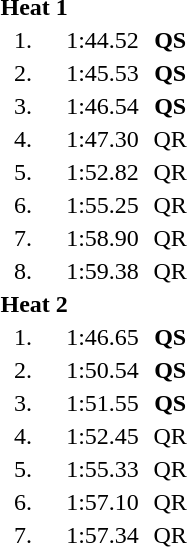<table style="text-align:center">
<tr>
<td colspan=4 align=left><strong>Heat 1</strong></td>
</tr>
<tr>
<td width=30>1.</td>
<td align=left></td>
<td width=60>1:44.52</td>
<td><strong>QS</strong></td>
</tr>
<tr>
<td>2.</td>
<td align=left></td>
<td>1:45.53</td>
<td><strong>QS</strong></td>
</tr>
<tr>
<td>3.</td>
<td align=left></td>
<td>1:46.54</td>
<td><strong>QS</strong></td>
</tr>
<tr>
<td>4.</td>
<td align=left></td>
<td>1:47.30</td>
<td>QR</td>
</tr>
<tr>
<td>5.</td>
<td align=left></td>
<td>1:52.82</td>
<td>QR</td>
</tr>
<tr>
<td>6.</td>
<td align=left></td>
<td>1:55.25</td>
<td>QR</td>
</tr>
<tr>
<td>7.</td>
<td align=left></td>
<td>1:58.90</td>
<td>QR</td>
</tr>
<tr>
<td>8.</td>
<td align=left></td>
<td>1:59.38</td>
<td>QR</td>
</tr>
<tr>
<td colspan=4 align=left><strong>Heat 2</strong></td>
</tr>
<tr>
<td>1.</td>
<td align=left></td>
<td>1:46.65</td>
<td><strong>QS</strong></td>
</tr>
<tr>
<td>2.</td>
<td align=left></td>
<td>1:50.54</td>
<td><strong>QS</strong></td>
</tr>
<tr>
<td>3.</td>
<td align=left></td>
<td>1:51.55</td>
<td><strong>QS</strong></td>
</tr>
<tr>
<td>4.</td>
<td align=left></td>
<td>1:52.45</td>
<td>QR</td>
</tr>
<tr>
<td>5.</td>
<td align=left></td>
<td>1:55.33</td>
<td>QR</td>
</tr>
<tr>
<td>6.</td>
<td align=left></td>
<td>1:57.10</td>
<td>QR</td>
</tr>
<tr>
<td>7.</td>
<td align=left></td>
<td>1:57.34</td>
<td>QR</td>
</tr>
</table>
